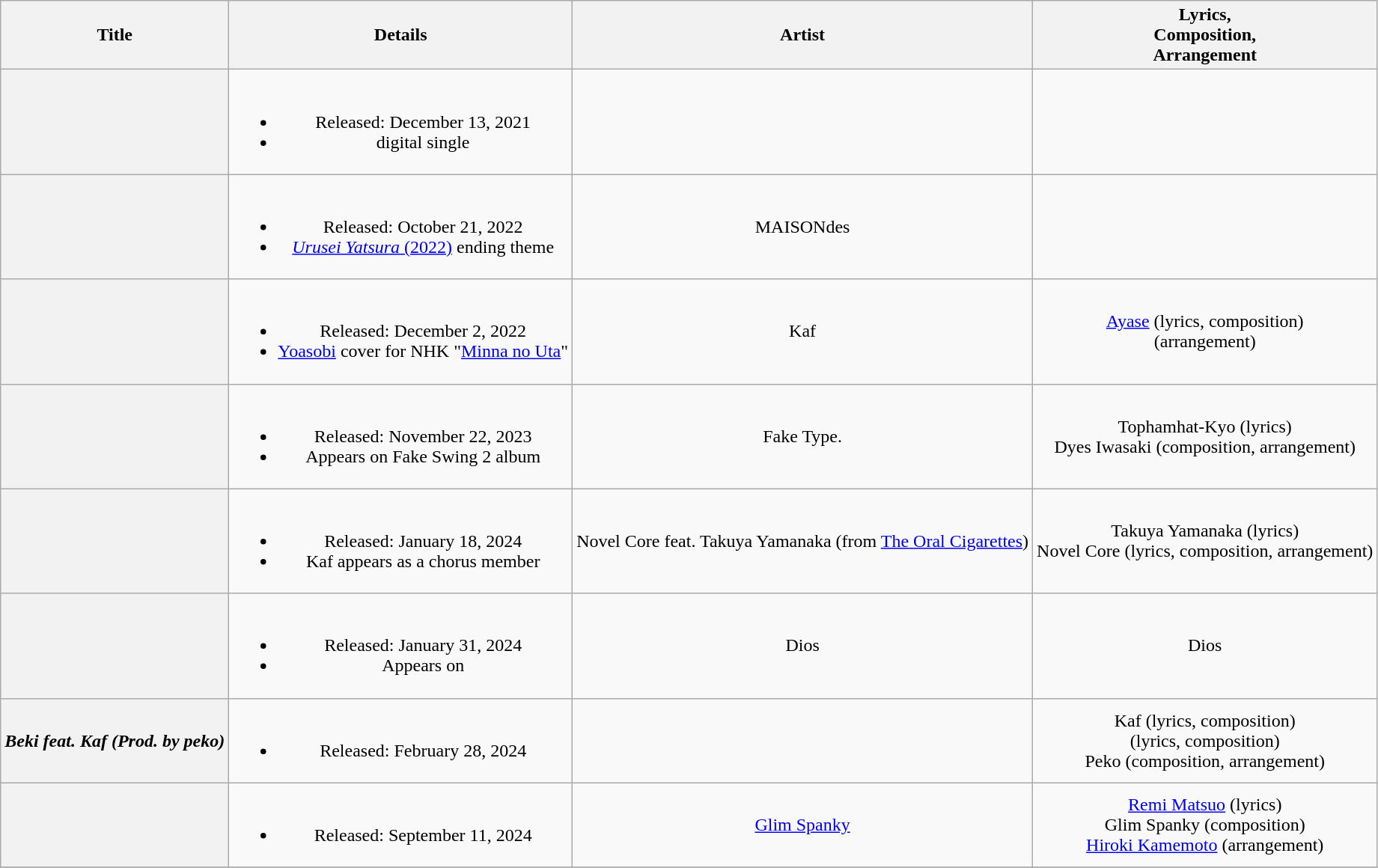<table class="wikitable plainrowheaders" style="text-align:center;">
<tr>
<th>Title</th>
<th>Details</th>
<th>Artist</th>
<th>Lyrics,<br> Composition,<br> Arrangement</th>
</tr>
<tr>
<th scope="row"></th>
<td><br><ul><li>Released: December 13, 2021</li><li>digital single</li></ul></td>
<td></td>
<td></td>
</tr>
<tr>
<th scope="row"></th>
<td><br><ul><li>Released: October 21, 2022</li><li><a href='#'><em>Urusei Yatsura</em> (2022)</a> ending theme</li></ul></td>
<td>MAISONdes</td>
<td></td>
</tr>
<tr>
<th scope="row"></th>
<td><br><ul><li>Released: December 2, 2022</li><li><a href='#'>Yoasobi</a> cover for NHK "<a href='#'>Minna no Uta</a>"</li></ul></td>
<td>Kaf</td>
<td><a href='#'>Ayase</a> (lyrics, composition)<br> (arrangement)</td>
</tr>
<tr>
<th scope="row"></th>
<td><br><ul><li>Released: November 22, 2023</li><li>Appears on Fake Swing 2 album</li></ul></td>
<td>Fake Type.</td>
<td>Tophamhat-Kyo (lyrics)<br>Dyes Iwasaki (composition, arrangement)</td>
</tr>
<tr>
<th scope="row"></th>
<td><br><ul><li>Released: January 18, 2024</li><li>Kaf appears as a chorus member</li></ul></td>
<td>Novel Core feat. Takuya Yamanaka (from <a href='#'>The Oral Cigarettes</a>)</td>
<td>Takuya Yamanaka (lyrics)<br>Novel Core (lyrics, composition, arrangement)</td>
</tr>
<tr>
<th scope="row"></th>
<td><br><ul><li>Released: January 31, 2024</li><li>Appears on </li></ul></td>
<td>Dios</td>
<td>Dios</td>
</tr>
<tr>
<th scope="row"><em>Beki feat. Kaf (Prod. by peko)</em></th>
<td><br><ul><li>Released: February 28, 2024</li></ul></td>
<td></td>
<td>Kaf (lyrics, composition)<br> (lyrics, composition)<br>Peko (composition, arrangement)</td>
</tr>
<tr>
<th scope="row"></th>
<td><br><ul><li>Released: September 11, 2024</li></ul></td>
<td><a href='#'>Glim Spanky</a></td>
<td><a href='#'>Remi Matsuo</a> (lyrics)<br>Glim Spanky (composition)<br><a href='#'>Hiroki Kamemoto</a> (arrangement)</td>
</tr>
<tr>
</tr>
</table>
